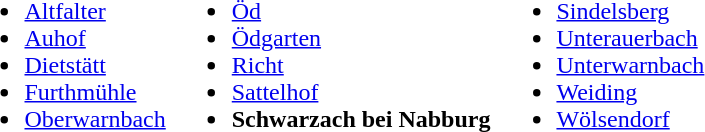<table>
<tr>
<td valign="top"><br><ul><li><a href='#'>Altfalter</a></li><li><a href='#'>Auhof</a></li><li><a href='#'>Dietstätt</a></li><li><a href='#'>Furthmühle</a></li><li><a href='#'>Oberwarnbach</a></li></ul></td>
<td valign="top"><br><ul><li><a href='#'>Öd</a></li><li><a href='#'>Ödgarten</a></li><li><a href='#'>Richt</a></li><li><a href='#'>Sattelhof</a></li><li><strong>Schwarzach bei Nabburg</strong></li></ul></td>
<td valign="top"><br><ul><li><a href='#'>Sindelsberg</a></li><li><a href='#'>Unterauerbach</a></li><li><a href='#'>Unterwarnbach</a></li><li><a href='#'>Weiding</a></li><li><a href='#'>Wölsendorf</a></li></ul></td>
</tr>
</table>
